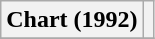<table class="wikitable sortable plainrowheaders" style="text-align:center;">
<tr>
<th scope="col">Chart (1992)</th>
<th scope="col"></th>
</tr>
<tr>
</tr>
</table>
